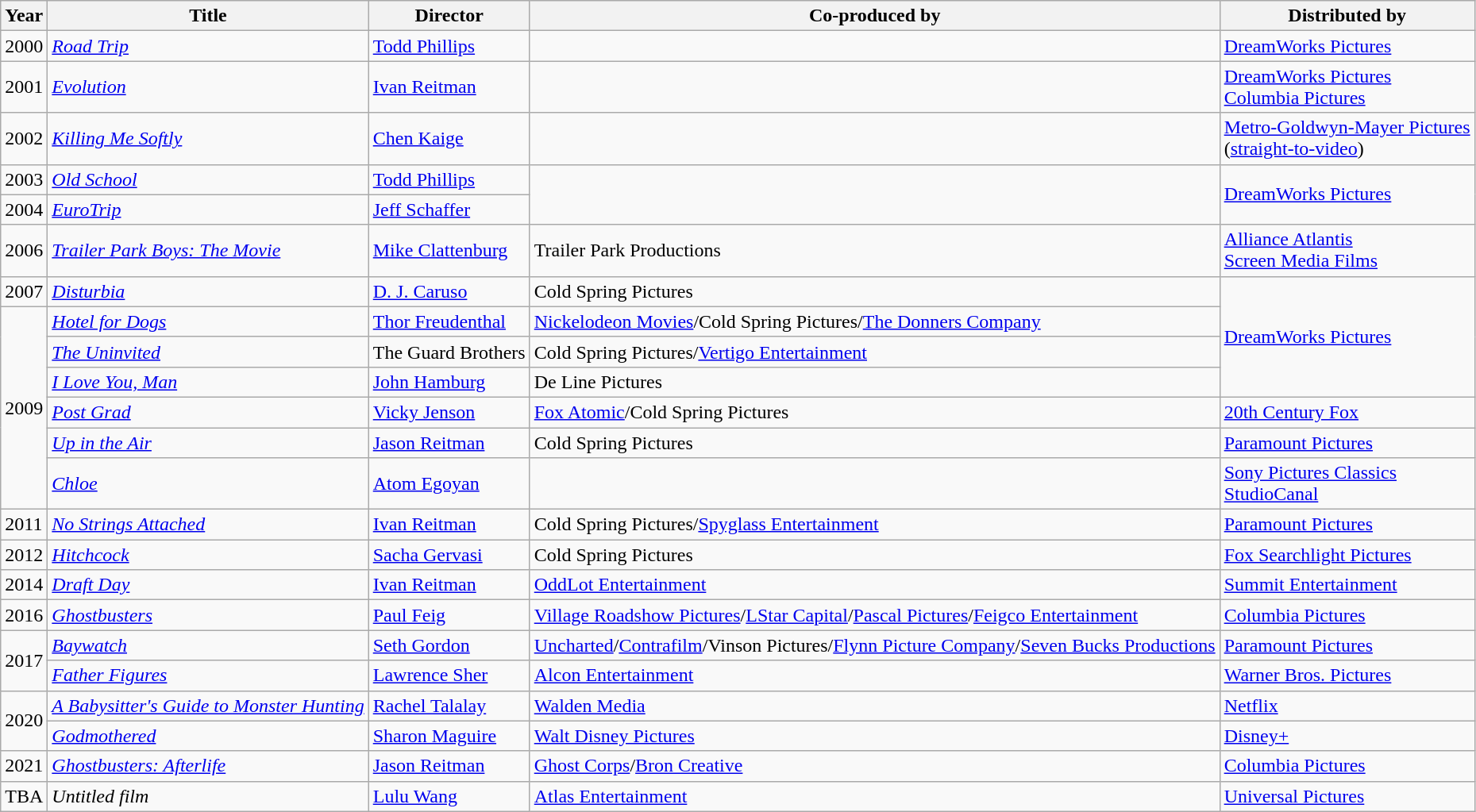<table class="wikitable sortable">
<tr>
<th>Year</th>
<th>Title</th>
<th>Director</th>
<th>Co-produced by</th>
<th>Distributed by</th>
</tr>
<tr>
<td>2000</td>
<td><em><a href='#'>Road Trip</a></em></td>
<td><a href='#'>Todd Phillips</a></td>
<td></td>
<td><a href='#'>DreamWorks Pictures</a></td>
</tr>
<tr>
<td>2001</td>
<td><em><a href='#'>Evolution</a></em></td>
<td><a href='#'>Ivan Reitman</a></td>
<td></td>
<td><a href='#'>DreamWorks Pictures</a><br><a href='#'>Columbia Pictures</a></td>
</tr>
<tr>
<td>2002</td>
<td><em><a href='#'>Killing Me Softly</a></em></td>
<td><a href='#'>Chen Kaige</a></td>
<td></td>
<td><a href='#'>Metro-Goldwyn-Mayer Pictures</a><br>(<a href='#'>straight-to-video</a>)</td>
</tr>
<tr>
<td>2003</td>
<td><em><a href='#'>Old School</a></em></td>
<td><a href='#'>Todd Phillips</a></td>
<td rowspan=2></td>
<td rowspan="2"><a href='#'>DreamWorks Pictures</a></td>
</tr>
<tr>
<td>2004</td>
<td><em><a href='#'>EuroTrip</a></em></td>
<td><a href='#'>Jeff Schaffer</a></td>
</tr>
<tr>
<td>2006</td>
<td><em><a href='#'>Trailer Park Boys: The Movie</a></em></td>
<td><a href='#'>Mike Clattenburg</a></td>
<td>Trailer Park Productions</td>
<td><a href='#'>Alliance Atlantis</a><br><a href='#'>Screen Media Films</a></td>
</tr>
<tr>
<td>2007</td>
<td><em><a href='#'>Disturbia</a></em></td>
<td><a href='#'>D. J. Caruso</a></td>
<td>Cold Spring Pictures</td>
<td rowspan="4"><a href='#'>DreamWorks Pictures</a></td>
</tr>
<tr>
<td rowspan="6">2009</td>
<td><em><a href='#'>Hotel for Dogs</a></em></td>
<td><a href='#'>Thor Freudenthal</a></td>
<td><a href='#'>Nickelodeon Movies</a>/Cold Spring Pictures/<a href='#'>The Donners Company</a></td>
</tr>
<tr>
<td><em><a href='#'>The Uninvited</a></em></td>
<td>The Guard Brothers</td>
<td>Cold Spring Pictures/<a href='#'>Vertigo Entertainment</a></td>
</tr>
<tr>
<td><em><a href='#'>I Love You, Man</a></em></td>
<td><a href='#'>John Hamburg</a></td>
<td>De Line Pictures</td>
</tr>
<tr>
<td><em><a href='#'>Post Grad</a></em></td>
<td><a href='#'>Vicky Jenson</a></td>
<td><a href='#'>Fox Atomic</a>/Cold Spring Pictures</td>
<td><a href='#'>20th Century Fox</a></td>
</tr>
<tr>
<td><em><a href='#'>Up in the Air</a></em></td>
<td><a href='#'>Jason Reitman</a></td>
<td>Cold Spring Pictures</td>
<td><a href='#'>Paramount Pictures</a></td>
</tr>
<tr>
<td><em><a href='#'>Chloe</a></em></td>
<td><a href='#'>Atom Egoyan</a></td>
<td></td>
<td><a href='#'>Sony Pictures Classics</a><br><a href='#'>StudioCanal</a></td>
</tr>
<tr>
<td>2011</td>
<td><em><a href='#'>No Strings Attached</a></em></td>
<td><a href='#'>Ivan Reitman</a></td>
<td>Cold Spring Pictures/<a href='#'>Spyglass Entertainment</a></td>
<td><a href='#'>Paramount Pictures</a></td>
</tr>
<tr>
<td>2012</td>
<td><em><a href='#'>Hitchcock</a></em></td>
<td><a href='#'>Sacha Gervasi</a></td>
<td>Cold Spring Pictures</td>
<td><a href='#'>Fox Searchlight Pictures</a></td>
</tr>
<tr>
<td>2014</td>
<td><em><a href='#'>Draft Day</a></em></td>
<td><a href='#'>Ivan Reitman</a></td>
<td><a href='#'>OddLot Entertainment</a></td>
<td><a href='#'>Summit Entertainment</a></td>
</tr>
<tr>
<td>2016</td>
<td><em><a href='#'>Ghostbusters</a></em></td>
<td><a href='#'>Paul Feig</a></td>
<td><a href='#'>Village Roadshow Pictures</a>/<a href='#'>LStar Capital</a>/<a href='#'>Pascal Pictures</a>/<a href='#'>Feigco Entertainment</a></td>
<td><a href='#'>Columbia Pictures</a></td>
</tr>
<tr>
<td rowspan="2">2017</td>
<td><em><a href='#'>Baywatch</a></em></td>
<td><a href='#'>Seth Gordon</a></td>
<td><a href='#'>Uncharted</a>/<a href='#'>Contrafilm</a>/Vinson Pictures/<a href='#'>Flynn Picture Company</a>/<a href='#'>Seven Bucks Productions</a></td>
<td><a href='#'>Paramount Pictures</a></td>
</tr>
<tr>
<td><em><a href='#'>Father Figures</a></em></td>
<td><a href='#'>Lawrence Sher</a></td>
<td><a href='#'>Alcon Entertainment</a></td>
<td><a href='#'>Warner Bros. Pictures</a></td>
</tr>
<tr>
<td rowspan="2">2020</td>
<td><em><a href='#'>A Babysitter's Guide to Monster Hunting</a></em></td>
<td><a href='#'>Rachel Talalay</a></td>
<td><a href='#'>Walden Media</a></td>
<td><a href='#'>Netflix</a></td>
</tr>
<tr>
<td><em><a href='#'>Godmothered</a></em></td>
<td><a href='#'>Sharon Maguire</a></td>
<td><a href='#'>Walt Disney Pictures</a></td>
<td><a href='#'>Disney+</a></td>
</tr>
<tr>
<td>2021</td>
<td><em><a href='#'>Ghostbusters: Afterlife</a></em></td>
<td><a href='#'>Jason Reitman</a></td>
<td><a href='#'>Ghost Corps</a>/<a href='#'>Bron Creative</a></td>
<td><a href='#'>Columbia Pictures</a></td>
</tr>
<tr>
<td>TBA</td>
<td><em>Untitled film</em></td>
<td><a href='#'>Lulu Wang</a></td>
<td><a href='#'>Atlas Entertainment</a></td>
<td><a href='#'>Universal Pictures</a></td>
</tr>
</table>
